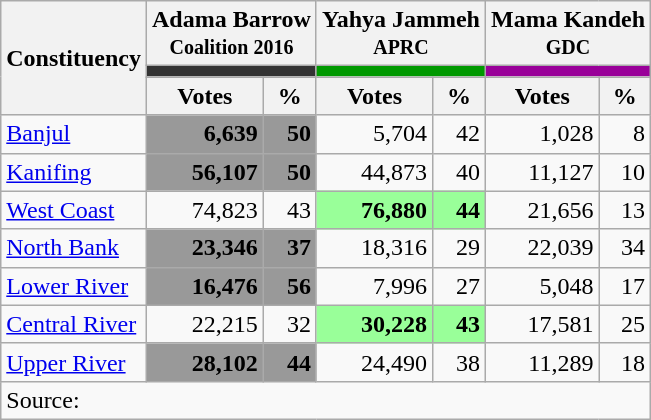<table class=wikitable style=text-align:right>
<tr>
<th rowspan=3>Constituency</th>
<th colspan=2>Adama Barrow<br><small>Coalition 2016</small></th>
<th colspan=2>Yahya Jammeh<br><small>APRC</small></th>
<th colspan=2>Mama Kandeh<br><small>GDC</small></th>
</tr>
<tr>
<td bgcolor=#333333 colspan=2></td>
<td bgcolor=#009900 colspan=2></td>
<td bgcolor=#990099 colspan=2></td>
</tr>
<tr>
<th>Votes</th>
<th>%</th>
<th>Votes</th>
<th>%</th>
<th>Votes</th>
<th>%</th>
</tr>
<tr>
<td align=left><a href='#'>Banjul</a></td>
<td style="background:#999999;"><strong>6,639</strong></td>
<td style="background:#999999;"><strong>50</strong></td>
<td>5,704</td>
<td>42</td>
<td>1,028</td>
<td>8</td>
</tr>
<tr>
<td align=left><a href='#'>Kanifing</a></td>
<td style="background:#999999;"><strong>56,107</strong></td>
<td style="background:#999999;"><strong>50</strong></td>
<td>44,873</td>
<td>40</td>
<td>11,127</td>
<td>10</td>
</tr>
<tr>
<td align=left><a href='#'>West Coast</a></td>
<td>74,823</td>
<td>43</td>
<td style="background:#9f9;"><strong>76,880</strong></td>
<td style="background:#9f9;"><strong>44</strong></td>
<td>21,656</td>
<td>13</td>
</tr>
<tr>
<td align=left><a href='#'>North Bank</a></td>
<td style="background:#999999;"><strong>23,346</strong></td>
<td style="background:#999999;"><strong>37</strong></td>
<td>18,316</td>
<td>29</td>
<td>22,039</td>
<td>34</td>
</tr>
<tr>
<td align=left><a href='#'>Lower River</a></td>
<td style="background:#999999;"><strong>16,476</strong></td>
<td style="background:#999999;"><strong>56</strong></td>
<td>7,996</td>
<td>27</td>
<td>5,048</td>
<td>17</td>
</tr>
<tr>
<td align=left><a href='#'>Central River</a></td>
<td>22,215</td>
<td>32</td>
<td style="background:#9f9;"><strong>30,228</strong></td>
<td style="background:#9f9;"><strong>43</strong></td>
<td>17,581</td>
<td>25</td>
</tr>
<tr>
<td align=left><a href='#'>Upper River</a></td>
<td style="background:#999999;"><strong>28,102</strong></td>
<td style="background:#999999;"><strong>44</strong></td>
<td>24,490</td>
<td>38</td>
<td>11,289</td>
<td>18</td>
</tr>
<tr>
<td align=left colspan=7>Source: </td>
</tr>
</table>
